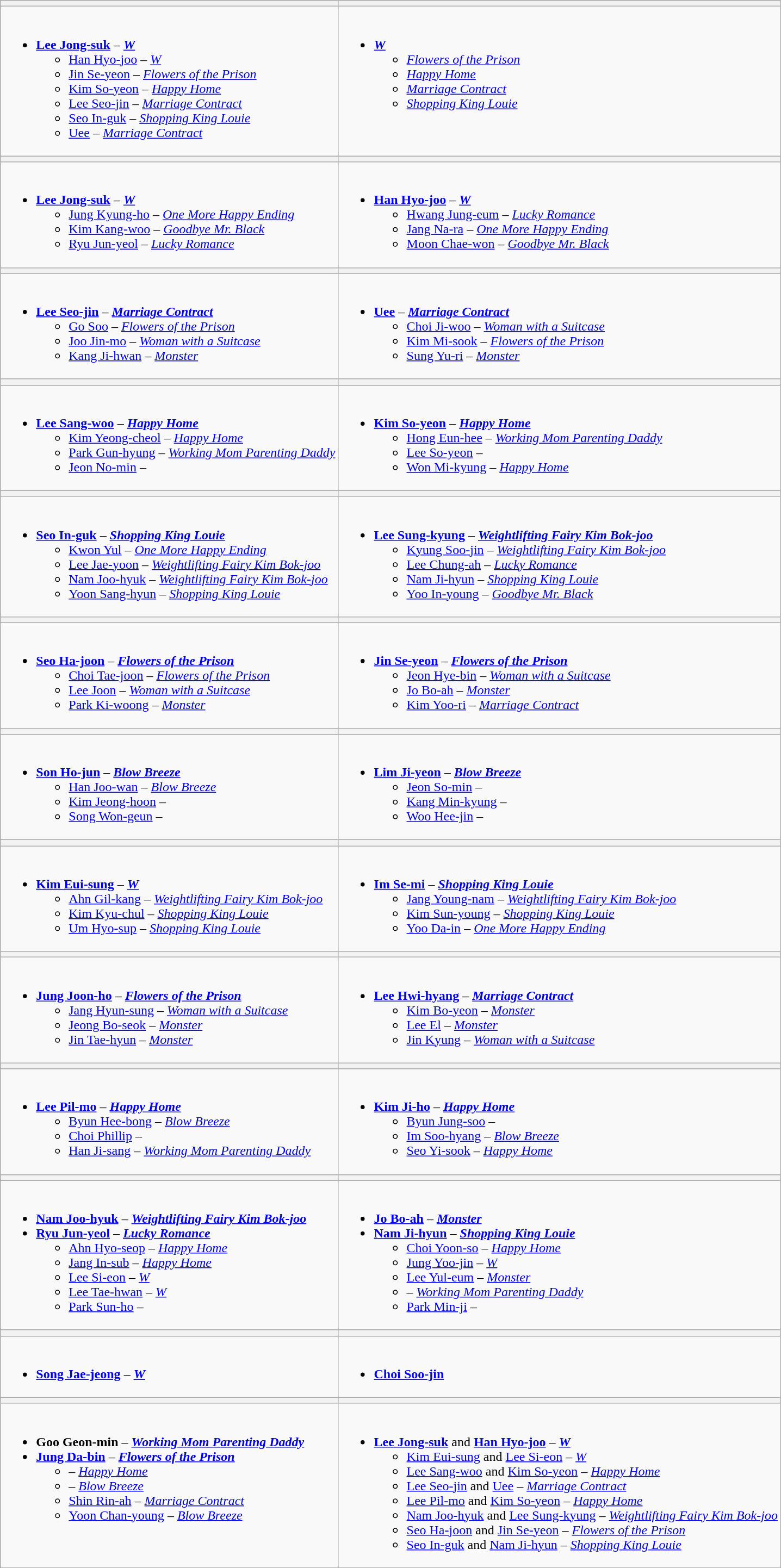<table class="wikitable">
<tr>
<th style="width="50%"></th>
<th style="width="50%"></th>
</tr>
<tr>
<td valign="top"><br><ul><li><strong><a href='#'>Lee Jong-suk</a></strong> – <strong><em><a href='#'>W</a></em></strong><ul><li><a href='#'>Han Hyo-joo</a> – <em><a href='#'>W</a></em></li><li><a href='#'>Jin Se-yeon</a> – <em><a href='#'>Flowers of the Prison</a></em></li><li><a href='#'>Kim So-yeon</a> – <em><a href='#'>Happy Home</a></em></li><li><a href='#'>Lee Seo-jin</a> – <em><a href='#'>Marriage Contract</a></em></li><li><a href='#'>Seo In-guk</a> – <em><a href='#'>Shopping King Louie</a></em></li><li><a href='#'>Uee</a> – <em><a href='#'>Marriage Contract</a></em></li></ul></li></ul></td>
<td valign="top"><br><ul><li><strong><em><a href='#'>W</a></em></strong><ul><li><em><a href='#'>Flowers of the Prison</a></em></li><li><em><a href='#'>Happy Home</a></em></li><li><em><a href='#'>Marriage Contract</a></em></li><li><em><a href='#'>Shopping King Louie</a></em></li></ul></li></ul></td>
</tr>
<tr>
<th style="width="50%"></th>
<th style="width="50%"></th>
</tr>
<tr>
<td valign="top"><br><ul><li><strong><a href='#'>Lee Jong-suk</a></strong> – <strong><em><a href='#'>W</a></em></strong><ul><li><a href='#'>Jung Kyung-ho</a> – <em><a href='#'>One More Happy Ending</a></em></li><li><a href='#'>Kim Kang-woo</a> – <em><a href='#'>Goodbye Mr. Black</a></em></li><li><a href='#'>Ryu Jun-yeol</a> – <em><a href='#'>Lucky Romance</a></em></li></ul></li></ul></td>
<td valign="top"><br><ul><li><strong><a href='#'>Han Hyo-joo</a></strong> – <strong><em><a href='#'>W</a></em></strong><ul><li><a href='#'>Hwang Jung-eum</a> – <em><a href='#'>Lucky Romance</a></em></li><li><a href='#'>Jang Na-ra</a> – <em><a href='#'>One More Happy Ending</a></em></li><li><a href='#'>Moon Chae-won</a> – <em><a href='#'>Goodbye Mr. Black</a></em></li></ul></li></ul></td>
</tr>
<tr>
<th style="width="50%"></th>
<th style="width="50%"></th>
</tr>
<tr>
<td valign="top"><br><ul><li><strong><a href='#'>Lee Seo-jin</a></strong> – <strong><em><a href='#'>Marriage Contract</a></em></strong><ul><li><a href='#'>Go Soo</a> – <em><a href='#'>Flowers of the Prison</a></em></li><li><a href='#'>Joo Jin-mo</a> – <em><a href='#'>Woman with a Suitcase</a></em></li><li><a href='#'>Kang Ji-hwan</a> – <em><a href='#'>Monster</a></em></li></ul></li></ul></td>
<td valign="top"><br><ul><li><strong><a href='#'>Uee</a></strong> – <strong><em><a href='#'>Marriage Contract</a></em></strong><ul><li><a href='#'>Choi Ji-woo</a> – <em><a href='#'>Woman with a Suitcase</a></em></li><li><a href='#'>Kim Mi-sook</a> – <em><a href='#'>Flowers of the Prison</a></em></li><li><a href='#'>Sung Yu-ri</a> – <em><a href='#'>Monster</a></em></li></ul></li></ul></td>
</tr>
<tr>
<th style="width="50%"></th>
<th style="width="50%"></th>
</tr>
<tr>
<td valign="top"><br><ul><li><strong><a href='#'>Lee Sang-woo</a></strong> – <strong><em><a href='#'>Happy Home</a></em></strong><ul><li><a href='#'>Kim Yeong-cheol</a> – <em><a href='#'>Happy Home</a></em></li><li><a href='#'>Park Gun-hyung</a> – <em><a href='#'>Working Mom Parenting Daddy</a></em></li><li><a href='#'>Jeon No-min</a> – <em></em></li></ul></li></ul></td>
<td valign="top"><br><ul><li><strong><a href='#'>Kim So-yeon</a></strong> – <strong><em><a href='#'>Happy Home</a></em></strong><ul><li><a href='#'>Hong Eun-hee</a> – <em><a href='#'>Working Mom Parenting Daddy</a></em></li><li><a href='#'>Lee So-yeon</a> – <em></em></li><li><a href='#'>Won Mi-kyung</a> – <em><a href='#'>Happy Home</a></em></li></ul></li></ul></td>
</tr>
<tr>
<th style="width="50%"></th>
<th style="width="50%"></th>
</tr>
<tr>
<td valign="top"><br><ul><li><strong><a href='#'>Seo In-guk</a></strong> – <strong><em><a href='#'>Shopping King Louie</a></em></strong><ul><li><a href='#'>Kwon Yul</a> – <em><a href='#'>One More Happy Ending</a></em></li><li><a href='#'>Lee Jae-yoon</a> – <em><a href='#'>Weightlifting Fairy Kim Bok-joo</a></em></li><li><a href='#'>Nam Joo-hyuk</a> – <em><a href='#'>Weightlifting Fairy Kim Bok-joo</a></em></li><li><a href='#'>Yoon Sang-hyun</a> – <em><a href='#'>Shopping King Louie</a></em></li></ul></li></ul></td>
<td valign="top"><br><ul><li><strong><a href='#'>Lee Sung-kyung</a></strong> – <strong><em><a href='#'>Weightlifting Fairy Kim Bok-joo</a></em></strong><ul><li><a href='#'>Kyung Soo-jin</a> – <em><a href='#'>Weightlifting Fairy Kim Bok-joo</a></em></li><li><a href='#'>Lee Chung-ah</a> – <em><a href='#'>Lucky Romance</a></em></li><li><a href='#'>Nam Ji-hyun</a> – <em><a href='#'>Shopping King Louie</a></em></li><li><a href='#'>Yoo In-young</a> – <em><a href='#'>Goodbye Mr. Black</a></em></li></ul></li></ul></td>
</tr>
<tr>
<th style="width="50%"></th>
<th style="width="50%"></th>
</tr>
<tr>
<td valign="top"><br><ul><li><strong><a href='#'>Seo Ha-joon</a></strong> – <strong><em><a href='#'>Flowers of the Prison</a></em></strong><ul><li><a href='#'>Choi Tae-joon</a> – <em><a href='#'>Flowers of the Prison</a></em></li><li><a href='#'>Lee Joon</a> – <em><a href='#'>Woman with a Suitcase</a></em></li><li><a href='#'>Park Ki-woong</a> – <em><a href='#'>Monster</a></em></li></ul></li></ul></td>
<td valign="top"><br><ul><li><strong><a href='#'>Jin Se-yeon</a></strong> – <strong><em><a href='#'>Flowers of the Prison</a></em></strong><ul><li><a href='#'>Jeon Hye-bin</a> – <em><a href='#'>Woman with a Suitcase</a></em></li><li><a href='#'>Jo Bo-ah</a> – <em><a href='#'>Monster</a></em></li><li><a href='#'>Kim Yoo-ri</a> – <em><a href='#'>Marriage Contract</a></em></li></ul></li></ul></td>
</tr>
<tr>
<th style="width="50%"></th>
<th style="width="50%"></th>
</tr>
<tr>
<td valign="top"><br><ul><li><strong><a href='#'>Son Ho-jun</a></strong> – <strong><em><a href='#'>Blow Breeze</a></em></strong><ul><li><a href='#'>Han Joo-wan</a> – <em><a href='#'>Blow Breeze</a></em></li><li><a href='#'>Kim Jeong-hoon</a> – <em></em></li><li><a href='#'>Song Won-geun</a> – <em></em></li></ul></li></ul></td>
<td valign="top"><br><ul><li><strong><a href='#'>Lim Ji-yeon</a></strong> – <strong><em><a href='#'>Blow Breeze</a></em></strong><ul><li><a href='#'>Jeon So-min</a> – <em></em></li><li><a href='#'>Kang Min-kyung</a> – <em></em></li><li><a href='#'>Woo Hee-jin</a> – <em></em></li></ul></li></ul></td>
</tr>
<tr>
<th style="width="50%"></th>
<th style="width="50%"></th>
</tr>
<tr>
<td valign="top"><br><ul><li><strong><a href='#'>Kim Eui-sung</a></strong> – <strong><em><a href='#'>W</a></em></strong><ul><li><a href='#'>Ahn Gil-kang</a> – <em><a href='#'>Weightlifting Fairy Kim Bok-joo</a></em></li><li><a href='#'>Kim Kyu-chul</a> – <em><a href='#'>Shopping King Louie</a></em></li><li><a href='#'>Um Hyo-sup</a> – <em><a href='#'>Shopping King Louie</a></em></li></ul></li></ul></td>
<td valign="top"><br><ul><li><strong><a href='#'>Im Se-mi</a></strong> – <strong><em><a href='#'>Shopping King Louie</a></em></strong><ul><li><a href='#'>Jang Young-nam</a> – <em><a href='#'>Weightlifting Fairy Kim Bok-joo</a></em></li><li><a href='#'>Kim Sun-young</a> – <em><a href='#'>Shopping King Louie</a></em></li><li><a href='#'>Yoo Da-in</a> – <em><a href='#'>One More Happy Ending</a></em></li></ul></li></ul></td>
</tr>
<tr>
<th style="width="50%"></th>
<th style="width="50%"></th>
</tr>
<tr>
<td valign="top"><br><ul><li><strong><a href='#'>Jung Joon-ho</a></strong> – <strong><em><a href='#'>Flowers of the Prison</a></em></strong><ul><li><a href='#'>Jang Hyun-sung</a> – <em><a href='#'>Woman with a Suitcase</a></em></li><li><a href='#'>Jeong Bo-seok</a> – <em><a href='#'>Monster</a></em></li><li><a href='#'>Jin Tae-hyun</a> – <em><a href='#'>Monster</a></em></li></ul></li></ul></td>
<td valign="top"><br><ul><li><strong><a href='#'>Lee Hwi-hyang</a></strong> – <strong><em><a href='#'>Marriage Contract</a></em></strong><ul><li><a href='#'>Kim Bo-yeon</a> – <em><a href='#'>Monster</a></em></li><li><a href='#'>Lee El</a> – <em><a href='#'>Monster</a></em></li><li><a href='#'>Jin Kyung</a> – <em><a href='#'>Woman with a Suitcase</a></em></li></ul></li></ul></td>
</tr>
<tr>
<th style="width="50%"></th>
<th style="width="50%"></th>
</tr>
<tr>
<td valign="top"><br><ul><li><strong><a href='#'>Lee Pil-mo</a></strong> – <strong><em><a href='#'>Happy Home</a></em></strong><ul><li><a href='#'>Byun Hee-bong</a> – <em><a href='#'>Blow Breeze</a></em></li><li><a href='#'>Choi Phillip</a> – <em></em></li><li><a href='#'>Han Ji-sang</a> – <em><a href='#'>Working Mom Parenting Daddy</a></em></li></ul></li></ul></td>
<td valign="top"><br><ul><li><strong><a href='#'>Kim Ji-ho</a></strong> – <strong><em><a href='#'>Happy Home</a></em></strong><ul><li><a href='#'>Byun Jung-soo</a> – <em></em></li><li><a href='#'>Im Soo-hyang</a> – <em><a href='#'>Blow Breeze</a></em></li><li><a href='#'>Seo Yi-sook</a> – <em><a href='#'>Happy Home</a></em></li></ul></li></ul></td>
</tr>
<tr>
<th style="width="50%"></th>
<th style="width="50%"></th>
</tr>
<tr>
<td valign="top"><br><ul><li><strong><a href='#'>Nam Joo-hyuk</a></strong> – <strong><em><a href='#'>Weightlifting Fairy Kim Bok-joo</a></em></strong></li><li><strong><a href='#'>Ryu Jun-yeol</a></strong> – <strong><em><a href='#'>Lucky Romance</a></em></strong><ul><li><a href='#'>Ahn Hyo-seop</a> – <em><a href='#'>Happy Home</a></em></li><li><a href='#'>Jang In-sub</a> – <em><a href='#'>Happy Home</a></em></li><li><a href='#'>Lee Si-eon</a> – <em><a href='#'>W</a></em></li><li><a href='#'>Lee Tae-hwan</a> – <em><a href='#'>W</a></em></li><li><a href='#'>Park Sun-ho</a> – <em></em></li></ul></li></ul></td>
<td valign="top"><br><ul><li><strong><a href='#'>Jo Bo-ah</a></strong> – <strong><em><a href='#'>Monster</a></em></strong></li><li><strong><a href='#'>Nam Ji-hyun</a></strong> – <strong><em><a href='#'>Shopping King Louie</a></em></strong><ul><li><a href='#'>Choi Yoon-so</a> – <em><a href='#'>Happy Home</a></em></li><li><a href='#'>Jung Yoo-jin</a> – <em><a href='#'>W</a></em></li><li><a href='#'>Lee Yul-eum</a> – <em><a href='#'>Monster</a></em></li><li> – <em><a href='#'>Working Mom Parenting Daddy</a></em></li><li><a href='#'>Park Min-ji</a> – <em></em></li></ul></li></ul></td>
</tr>
<tr>
<th style="width="50%"></th>
<th style="width="50%"></th>
</tr>
<tr>
<td valign="top"><br><ul><li><strong><a href='#'>Song Jae-jeong</a></strong> – <strong><em><a href='#'>W</a></em></strong></li></ul></td>
<td valign="top"><br><ul><li><strong><a href='#'>Choi Soo-jin</a></strong></li></ul></td>
</tr>
<tr>
<th style="width="50%"></th>
<th style="width="50%"></th>
</tr>
<tr>
<td valign="top"><br><ul><li><strong>Goo Geon-min</strong> – <strong><em><a href='#'>Working Mom Parenting Daddy</a></em></strong></li><li><strong><a href='#'>Jung Da-bin</a></strong> – <strong><em><a href='#'>Flowers of the Prison</a></em></strong><ul><li> – <em><a href='#'>Happy Home</a></em></li><li> – <em><a href='#'>Blow Breeze</a></em></li><li><a href='#'>Shin Rin-ah</a> – <em><a href='#'>Marriage Contract</a></em></li><li><a href='#'>Yoon Chan-young</a> – <em><a href='#'>Blow Breeze</a></em></li></ul></li></ul></td>
<td valign="top"><br><ul><li><strong><a href='#'>Lee Jong-suk</a></strong> and <strong><a href='#'>Han Hyo-joo</a></strong> – <strong><em><a href='#'>W</a></em></strong><ul><li><a href='#'>Kim Eui-sung</a> and <a href='#'>Lee Si-eon</a> – <em><a href='#'>W</a></em></li><li><a href='#'>Lee Sang-woo</a> and <a href='#'>Kim So-yeon</a> – <em><a href='#'>Happy Home</a></em></li><li><a href='#'>Lee Seo-jin</a> and <a href='#'>Uee</a> – <em><a href='#'>Marriage Contract</a></em></li><li><a href='#'>Lee Pil-mo</a> and <a href='#'>Kim So-yeon</a> – <em><a href='#'>Happy Home</a></em></li><li><a href='#'>Nam Joo-hyuk</a> and <a href='#'>Lee Sung-kyung</a> – <em><a href='#'>Weightlifting Fairy Kim Bok-joo</a></em></li><li><a href='#'>Seo Ha-joon</a> and <a href='#'>Jin Se-yeon</a> – <em><a href='#'>Flowers of the Prison</a></em></li><li><a href='#'>Seo In-guk</a> and <a href='#'>Nam Ji-hyun</a> – <em><a href='#'>Shopping King Louie</a></em></li></ul></li></ul></td>
</tr>
</table>
